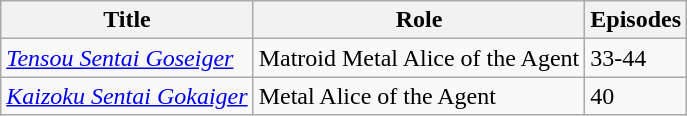<table class="wikitable">
<tr>
<th>Title</th>
<th>Role</th>
<th>Episodes</th>
</tr>
<tr>
<td><em><a href='#'>Tensou Sentai Goseiger</a></em></td>
<td>Matroid Metal Alice of the Agent</td>
<td>33-44</td>
</tr>
<tr>
<td><em><a href='#'>Kaizoku Sentai Gokaiger</a></em></td>
<td>Metal Alice of the Agent</td>
<td>40</td>
</tr>
</table>
